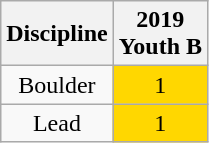<table class="wikitable" style="text-align: center;">
<tr>
<th>Discipline</th>
<th>2019<br>Youth B</th>
</tr>
<tr>
<td>Boulder</td>
<td style="background: Gold;">1</td>
</tr>
<tr>
<td>Lead</td>
<td style="background: Gold;">1</td>
</tr>
</table>
